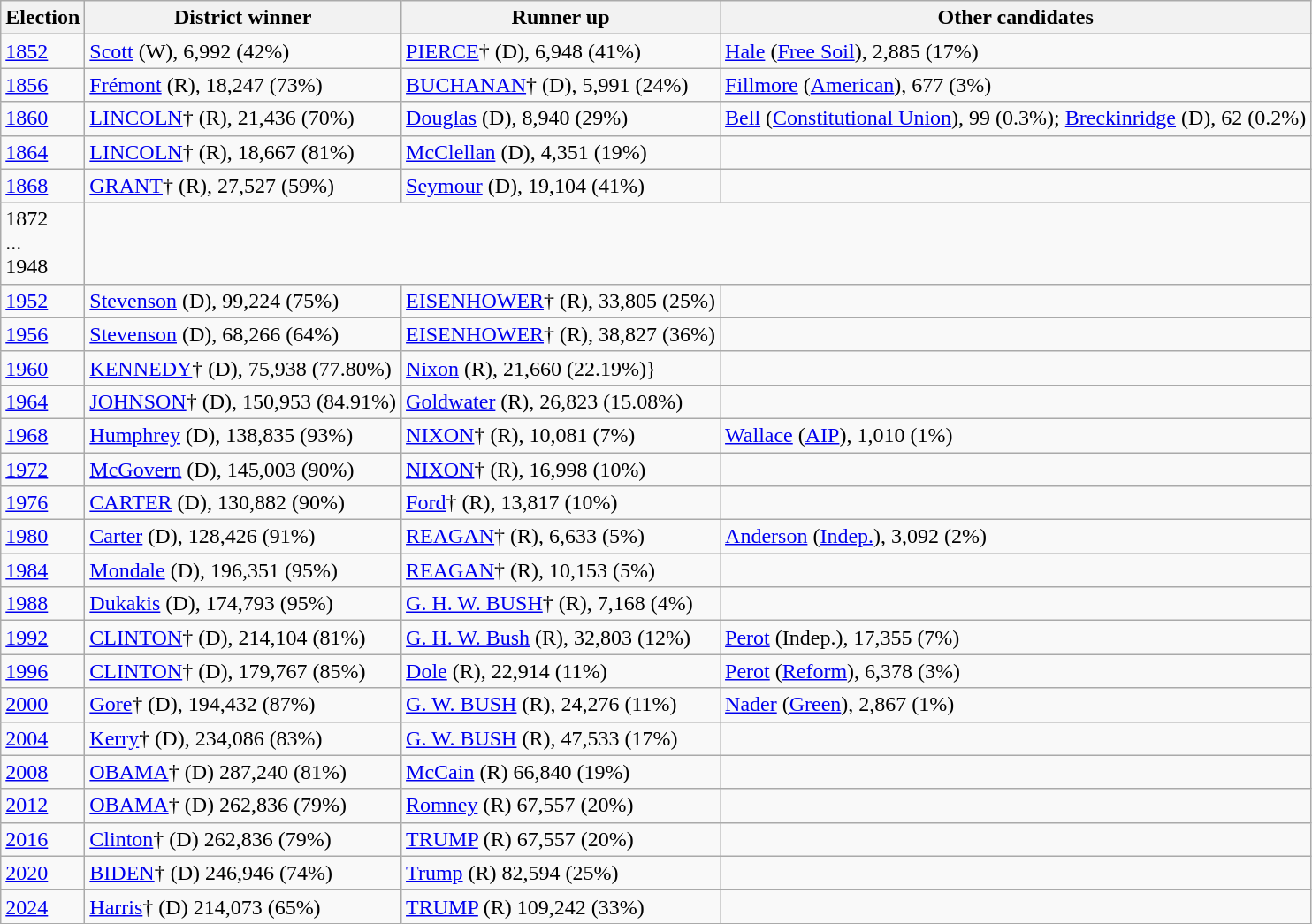<table class="wikitable">
<tr>
<th>Election</th>
<th>District winner</th>
<th>Runner up</th>
<th>Other candidates</th>
</tr>
<tr>
<td><a href='#'>1852</a></td>
<td><a href='#'>Scott</a> (W), 6,992 (42%)</td>
<td><a href='#'>PIERCE</a>† (D), 6,948 (41%)</td>
<td><a href='#'>Hale</a> (<a href='#'>Free Soil</a>), 2,885 (17%)</td>
</tr>
<tr>
<td><a href='#'>1856</a></td>
<td><a href='#'>Frémont</a> (R), 18,247 (73%)</td>
<td><a href='#'>BUCHANAN</a>† (D), 5,991 (24%)</td>
<td><a href='#'>Fillmore</a> (<a href='#'>American</a>), 677 (3%)</td>
</tr>
<tr>
<td><a href='#'>1860</a></td>
<td><a href='#'>LINCOLN</a>† (R), 21,436 (70%)</td>
<td><a href='#'>Douglas</a> (D), 8,940 (29%)</td>
<td><a href='#'>Bell</a> (<a href='#'>Constitutional Union</a>), 99 (0.3%); <a href='#'>Breckinridge</a> (D), 62 (0.2%)</td>
</tr>
<tr>
<td><a href='#'>1864</a></td>
<td><a href='#'>LINCOLN</a>† (R), 18,667 (81%)</td>
<td><a href='#'>McClellan</a> (D), 4,351 (19%)</td>
<td></td>
</tr>
<tr>
<td><a href='#'>1868</a></td>
<td><a href='#'>GRANT</a>† (R), 27,527 (59%)</td>
<td><a href='#'>Seymour</a> (D), 19,104 (41%)</td>
<td></td>
</tr>
<tr>
<td>1872<br>...<br>1948</td>
<td colspan=3></td>
</tr>
<tr>
<td><a href='#'>1952</a></td>
<td><a href='#'>Stevenson</a> (D), 99,224 (75%)</td>
<td><a href='#'>EISENHOWER</a>† (R), 33,805 (25%)</td>
<td></td>
</tr>
<tr>
<td><a href='#'>1956</a></td>
<td><a href='#'>Stevenson</a> (D), 68,266 (64%)</td>
<td><a href='#'>EISENHOWER</a>† (R), 38,827 (36%)</td>
<td></td>
</tr>
<tr>
<td><a href='#'>1960</a></td>
<td><a href='#'>KENNEDY</a>† (D), 75,938 (77.80%)</td>
<td><a href='#'>Nixon</a> (R), 21,660 (22.19%)}</td>
<td></td>
</tr>
<tr>
<td><a href='#'>1964</a></td>
<td><a href='#'>JOHNSON</a>† (D), 150,953 (84.91%)</td>
<td><a href='#'>Goldwater</a> (R), 26,823 (15.08%)</td>
<td></td>
</tr>
<tr>
<td><a href='#'>1968</a></td>
<td><a href='#'>Humphrey</a> (D), 138,835 (93%)</td>
<td><a href='#'>NIXON</a>† (R), 10,081 (7%)</td>
<td><a href='#'>Wallace</a> (<a href='#'>AIP</a>), 1,010 (1%)</td>
</tr>
<tr>
<td><a href='#'>1972</a></td>
<td><a href='#'>McGovern</a> (D), 145,003 (90%)</td>
<td><a href='#'>NIXON</a>† (R), 16,998 (10%)</td>
<td></td>
</tr>
<tr>
<td><a href='#'>1976</a></td>
<td><a href='#'>CARTER</a> (D), 130,882 (90%)</td>
<td><a href='#'>Ford</a>† (R), 13,817 (10%)</td>
<td></td>
</tr>
<tr>
<td><a href='#'>1980</a></td>
<td><a href='#'>Carter</a> (D), 128,426 (91%)</td>
<td><a href='#'>REAGAN</a>† (R), 6,633 (5%)</td>
<td><a href='#'>Anderson</a> (<a href='#'>Indep.</a>), 3,092 (2%)</td>
</tr>
<tr>
<td><a href='#'>1984</a></td>
<td><a href='#'>Mondale</a> (D), 196,351 (95%)</td>
<td><a href='#'>REAGAN</a>† (R), 10,153 (5%)</td>
<td></td>
</tr>
<tr>
<td><a href='#'>1988</a></td>
<td><a href='#'>Dukakis</a> (D), 174,793 (95%)</td>
<td><a href='#'>G. H. W. BUSH</a>† (R), 7,168 (4%)</td>
<td></td>
</tr>
<tr>
<td><a href='#'>1992</a></td>
<td><a href='#'>CLINTON</a>† (D), 214,104 (81%)</td>
<td><a href='#'>G. H. W. Bush</a> (R), 32,803 (12%)</td>
<td><a href='#'>Perot</a> (Indep.), 17,355 (7%)</td>
</tr>
<tr>
<td><a href='#'>1996</a></td>
<td><a href='#'>CLINTON</a>† (D), 179,767 (85%)</td>
<td><a href='#'>Dole</a> (R), 22,914 (11%)</td>
<td><a href='#'>Perot</a> (<a href='#'>Reform</a>), 6,378 (3%)</td>
</tr>
<tr>
<td><a href='#'>2000</a></td>
<td><a href='#'>Gore</a>† (D), 194,432 (87%)</td>
<td><a href='#'>G. W. BUSH</a> (R), 24,276 (11%)</td>
<td><a href='#'>Nader</a> (<a href='#'>Green</a>), 2,867 (1%)</td>
</tr>
<tr>
<td><a href='#'>2004</a></td>
<td><a href='#'>Kerry</a>† (D), 234,086 (83%)</td>
<td><a href='#'>G. W. BUSH</a> (R), 47,533 (17%)</td>
<td></td>
</tr>
<tr>
<td><a href='#'>2008</a></td>
<td><a href='#'>OBAMA</a>† (D) 287,240 (81%)</td>
<td><a href='#'>McCain</a> (R)   66,840 (19%)</td>
<td></td>
</tr>
<tr>
<td><a href='#'>2012</a></td>
<td><a href='#'>OBAMA</a>† (D) 262,836 (79%)</td>
<td><a href='#'>Romney</a> (R)          67,557 (20%)</td>
<td></td>
</tr>
<tr>
<td><a href='#'>2016</a></td>
<td><a href='#'>Clinton</a>† (D) 262,836 (79%)</td>
<td><a href='#'>TRUMP</a> (R)          67,557 (20%)</td>
<td></td>
</tr>
<tr>
<td><a href='#'>2020</a></td>
<td><a href='#'>BIDEN</a>† (D) 246,946 (74%)</td>
<td><a href='#'>Trump</a> (R)       82,594  (25%)</td>
<td></td>
</tr>
<tr>
<td><a href='#'>2024</a></td>
<td><a href='#'>Harris</a>† (D)  214,073 (65%)</td>
<td><a href='#'>TRUMP</a> (R)          109,242 (33%)</td>
<td></td>
</tr>
</table>
